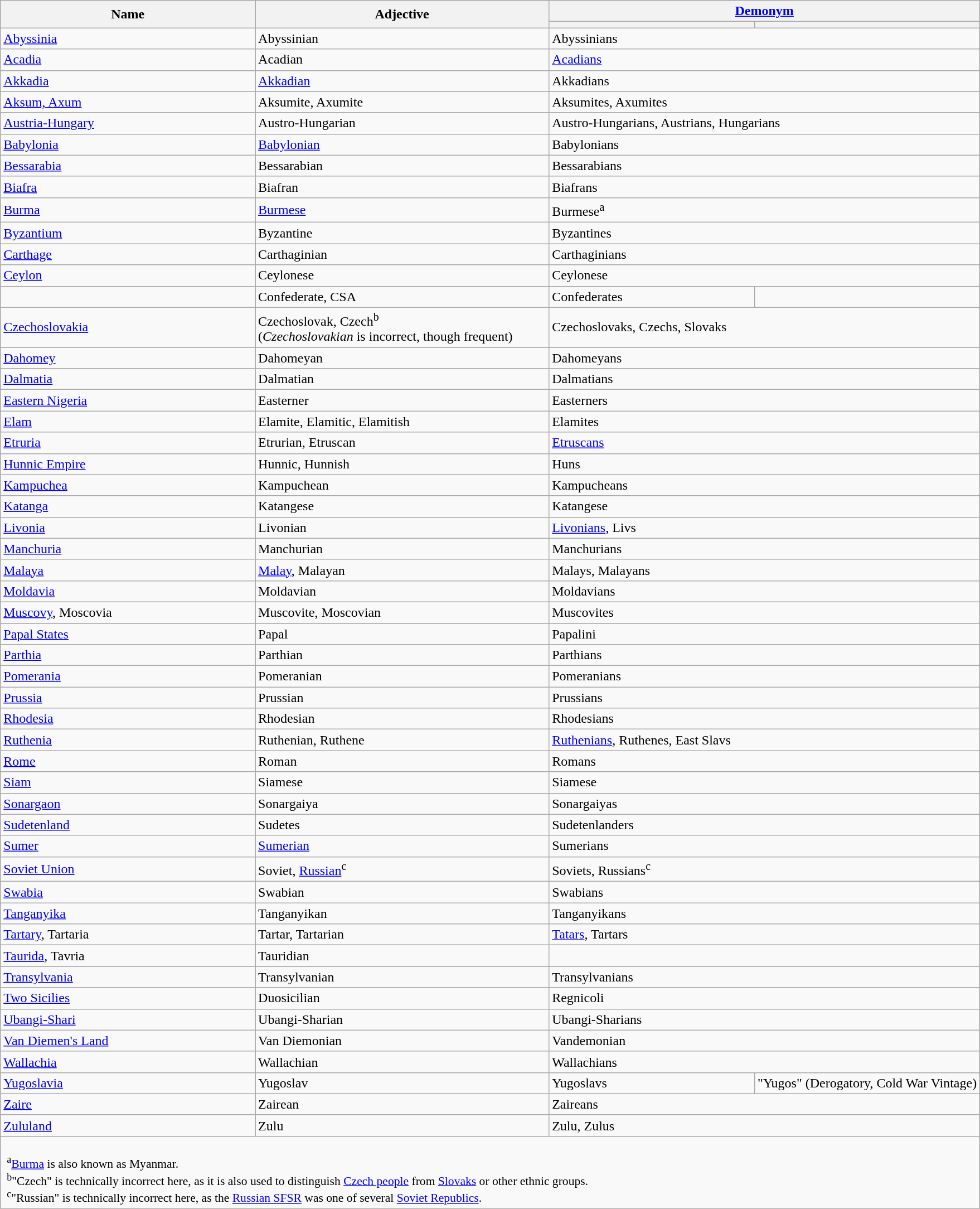<table class="wikitable">
<tr>
<th rowspan="2" width="26%">Name</th>
<th rowspan="2" width="30%">Adjective</th>
<th colspan="2"><a href='#'>Demonym</a></tr></th>
<th width="21%"></th>
<th></th>
</tr>
<tr>
<td><a href='#'>Abyssinia</a></td>
<td>Abyssinian</td>
<td colspan="2">Abyssinians</tr></td>
<td><a href='#'>Acadia</a></td>
<td>Acadian</td>
<td colspan="2"><a href='#'>Acadians</a></tr></td>
<td><a href='#'>Akkadia</a></td>
<td><a href='#'>Akkadian</a></td>
<td colspan="2">Akkadians</tr></td>
<td><a href='#'>Aksum, Axum</a></td>
<td>Aksumite, Axumite</td>
<td colspan="2">Aksumites, Axumites</tr></td>
<td><a href='#'>Austria-Hungary</a></td>
<td>Austro-Hungarian</td>
<td colspan="2">Austro-Hungarians, Austrians, Hungarians</tr></td>
<td><a href='#'>Babylonia</a></td>
<td><a href='#'>Babylonian</a></td>
<td colspan="2">Babylonians</tr></td>
<td><a href='#'>Bessarabia</a></td>
<td>Bessarabian</td>
<td colspan="2">Bessarabians</tr></td>
<td><a href='#'>Biafra</a></td>
<td>Biafran</td>
<td colspan="2">Biafrans</tr></td>
<td><a href='#'>Burma</a></td>
<td><a href='#'>Burmese</a></td>
<td colspan="2">Burmese<sup>a</sup></tr></td>
<td><a href='#'>Byzantium</a></td>
<td>Byzantine</td>
<td colspan="2">Byzantines</tr></td>
<td><a href='#'>Carthage</a></td>
<td>Carthaginian</td>
<td colspan="2">Carthaginians</tr></td>
<td><a href='#'>Ceylon</a></td>
<td>Ceylonese</td>
<td colspan="2">Ceylonese</tr></td>
<td></td>
<td>Confederate, CSA</td>
<td>Confederates</td>
<td></tr></td>
<td><a href='#'>Czechoslovakia</a></td>
<td>Czechoslovak, Czech<sup>b</sup><br>(<em>Czechoslovakian</em> is incorrect, though frequent)</td>
<td colspan="2">Czechoslovaks, Czechs, Slovaks</tr></td>
<td><a href='#'>Dahomey</a></td>
<td>Dahomeyan</td>
<td colspan="2">Dahomeyans</tr></td>
<td><a href='#'>Dalmatia</a></td>
<td>Dalmatian</td>
<td colspan="2">Dalmatians</tr></td>
<td><a href='#'>Eastern Nigeria</a></td>
<td>Easterner</td>
<td colspan="2">Easterners</tr></td>
<td><a href='#'>Elam</a></td>
<td>Elamite, Elamitic, Elamitish</td>
<td colspan="2">Elamites</tr></td>
<td><a href='#'>Etruria</a></td>
<td>Etrurian, Etruscan</td>
<td colspan="2"><a href='#'>Etruscans</a></tr></td>
<td><a href='#'>Hunnic Empire</a></td>
<td>Hunnic, Hunnish</td>
<td colspan="2">Huns</tr></td>
<td><a href='#'>Kampuchea</a></td>
<td>Kampuchean</td>
<td colspan="2">Kampucheans</tr></td>
<td><a href='#'>Katanga</a></td>
<td>Katangese</td>
<td colspan="2">Katangese</tr></td>
<td><a href='#'>Livonia</a></td>
<td>Livonian</td>
<td colspan="2"><a href='#'>Livonians</a>, Livs</tr></td>
<td><a href='#'>Manchuria</a></td>
<td>Manchurian</td>
<td colspan="2">Manchurians</tr></td>
<td><a href='#'>Malaya</a></td>
<td><a href='#'>Malay</a>, Malayan</td>
<td colspan="2">Malays, Malayans</tr></td>
<td><a href='#'>Moldavia</a></td>
<td>Moldavian</td>
<td colspan="2">Moldavians</tr></td>
</tr>
<tr>
<td><a href='#'>Muscovy</a>, Moscovia</td>
<td>Muscovite, Moscovian</td>
<td colspan="2">Muscovites</tr></td>
<td><a href='#'>Papal States</a></td>
<td>Papal</td>
<td colspan="2">Papalini</tr></td>
<td><a href='#'>Parthia</a></td>
<td>Parthian</td>
<td colspan="2">Parthians</tr></td>
<td><a href='#'>Pomerania</a></td>
<td>Pomeranian</td>
<td colspan="2">Pomeranians</tr></td>
<td><a href='#'>Prussia</a></td>
<td>Prussian</td>
<td colspan="2">Prussians</tr></td>
<td><a href='#'>Rhodesia</a></td>
<td>Rhodesian</td>
<td colspan="2">Rhodesians</tr></td>
</tr>
<tr>
<td><a href='#'>Ruthenia</a></td>
<td>Ruthenian, Ruthene</td>
<td colspan="2"><a href='#'>Ruthenians</a>, Ruthenes, East Slavs</tr></td>
<td><a href='#'>Rome</a></td>
<td>Roman</td>
<td colspan="2">Romans</tr></td>
<td><a href='#'>Siam</a></td>
<td>Siamese</td>
<td colspan="2">Siamese</tr></td>
<td><a href='#'>Sonargaon</a></td>
<td>Sonargaiya</td>
<td colspan="2">Sonargaiyas</tr></td>
<td><a href='#'>Sudetenland</a></td>
<td>Sudetes</td>
<td colspan="2">Sudetenlanders</tr></td>
<td><a href='#'>Sumer</a></td>
<td><a href='#'>Sumerian</a></td>
<td colspan="2">Sumerians</tr></td>
<td><a href='#'>Soviet Union</a></td>
<td>Soviet, <a href='#'>Russian</a><sup>c</sup></td>
<td colspan="2">Soviets, Russians<sup>c</sup></tr></td>
<td><a href='#'>Swabia</a></td>
<td>Swabian</td>
<td colspan="2">Swabians</tr></td>
</tr>
<tr>
<td><a href='#'>Tanganyika</a></td>
<td>Tanganyikan</td>
<td colspan="2">Tanganyikans</tr></td>
</tr>
<tr>
<td><a href='#'>Tartary</a>, Tartaria</td>
<td>Tartar, Tartarian</td>
<td colspan="2"><a href='#'>Tatars</a>, Tartars</tr></td>
</tr>
<tr>
<td><a href='#'>Taurida</a>, Tavria</td>
<td>Tauridian</td>
<td colspan="2"></tr></td>
<td><a href='#'>Transylvania</a></td>
<td>Transylvanian</td>
<td colspan="2">Transylvanians</tr></td>
<td><a href='#'>Two Sicilies</a></td>
<td>Duosicilian</td>
<td colspan="2">Regnicoli</tr></td>
<td><a href='#'>Ubangi-Shari</a></td>
<td>Ubangi-Sharian</td>
<td colspan="2">Ubangi-Sharians</tr></td>
<td><a href='#'>Van Diemen's Land</a></td>
<td>Van Diemonian</td>
<td colspan="2">Vandemonian</tr></td>
<td><a href='#'>Wallachia</a></td>
<td>Wallachian</td>
<td colspan="2">Wallachians</tr></td>
<td><a href='#'>Yugoslavia</a></td>
<td>Yugoslav</td>
<td>Yugoslavs</td>
<td>"Yugos" (Derogatory, Cold War Vintage)</tr></td>
<td><a href='#'>Zaire</a></td>
<td>Zairean</td>
<td colspan="2">Zaireans</tr></td>
<td><a href='#'>Zululand</a></td>
<td>Zulu</td>
<td colspan="2">Zulu, Zulus</tr></td>
</tr>
<tr>
<td colspan="4" style="padding-left:0.5em; font-size:90%;"><br><sup>a</sup><a href='#'>Burma</a> is also known as Myanmar.<br> 
<sup>b</sup>"Czech" is technically incorrect here, as it is also used to distinguish <a href='#'>Czech people</a> from <a href='#'>Slovaks</a> or other ethnic groups.<br> 
<sup>c</sup>"Russian" is technically incorrect here, as the <a href='#'>Russian SFSR</a> was one of several <a href='#'>Soviet Republics</a>.<br></td>
</tr>
</table>
